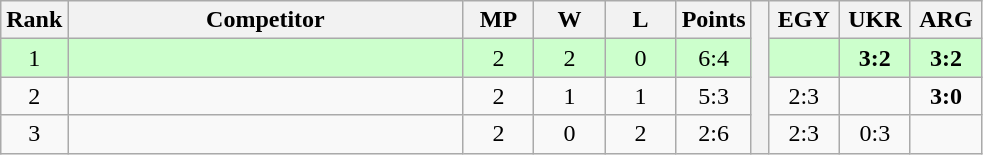<table class="wikitable" style="text-align:center">
<tr>
<th>Rank</th>
<th style="width:16em">Competitor</th>
<th style="width:2.5em">MP</th>
<th style="width:2.5em">W</th>
<th style="width:2.5em">L</th>
<th>Points</th>
<th rowspan="4"> </th>
<th style="width:2.5em">EGY</th>
<th style="width:2.5em">UKR</th>
<th style="width:2.5em">ARG</th>
</tr>
<tr style="background:#cfc;">
<td>1</td>
<td style="text-align:left"></td>
<td>2</td>
<td>2</td>
<td>0</td>
<td>6:4</td>
<td></td>
<td><strong>3:2</strong></td>
<td><strong>3:2</strong></td>
</tr>
<tr>
<td>2</td>
<td style="text-align:left"></td>
<td>2</td>
<td>1</td>
<td>1</td>
<td>5:3</td>
<td>2:3</td>
<td></td>
<td><strong>3:0</strong></td>
</tr>
<tr>
<td>3</td>
<td style="text-align:left"></td>
<td>2</td>
<td>0</td>
<td>2</td>
<td>2:6</td>
<td>2:3</td>
<td>0:3</td>
<td></td>
</tr>
</table>
